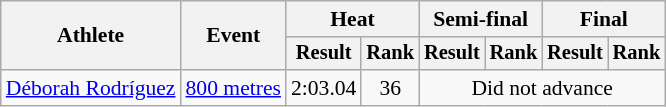<table class="wikitable" style="font-size:90%">
<tr>
<th rowspan="2">Athlete</th>
<th rowspan="2">Event</th>
<th colspan="2">Heat</th>
<th colspan="2">Semi-final</th>
<th colspan="2">Final</th>
</tr>
<tr style="font-size:95%">
<th>Result</th>
<th>Rank</th>
<th>Result</th>
<th>Rank</th>
<th>Result</th>
<th>Rank</th>
</tr>
<tr align="center">
<td align="center" rowspan="1"><a href='#'>Déborah Rodríguez</a></td>
<td rowspan="1" align="center"><a href='#'>800 metres</a></td>
<td>2:03.04</td>
<td>36</td>
<td colspan="4">Did not advance</td>
</tr>
</table>
